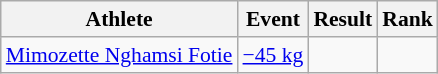<table class="wikitable" style="font-size:90%">
<tr>
<th scope="col">Athlete</th>
<th scope="col">Event</th>
<th scope="col">Result</th>
<th scope="col">Rank</th>
</tr>
<tr align=center>
<td align=left><a href='#'>Mimozette Nghamsi Fotie</a></td>
<td align=left><a href='#'>−45 kg</a></td>
<td></td>
<td></td>
</tr>
</table>
